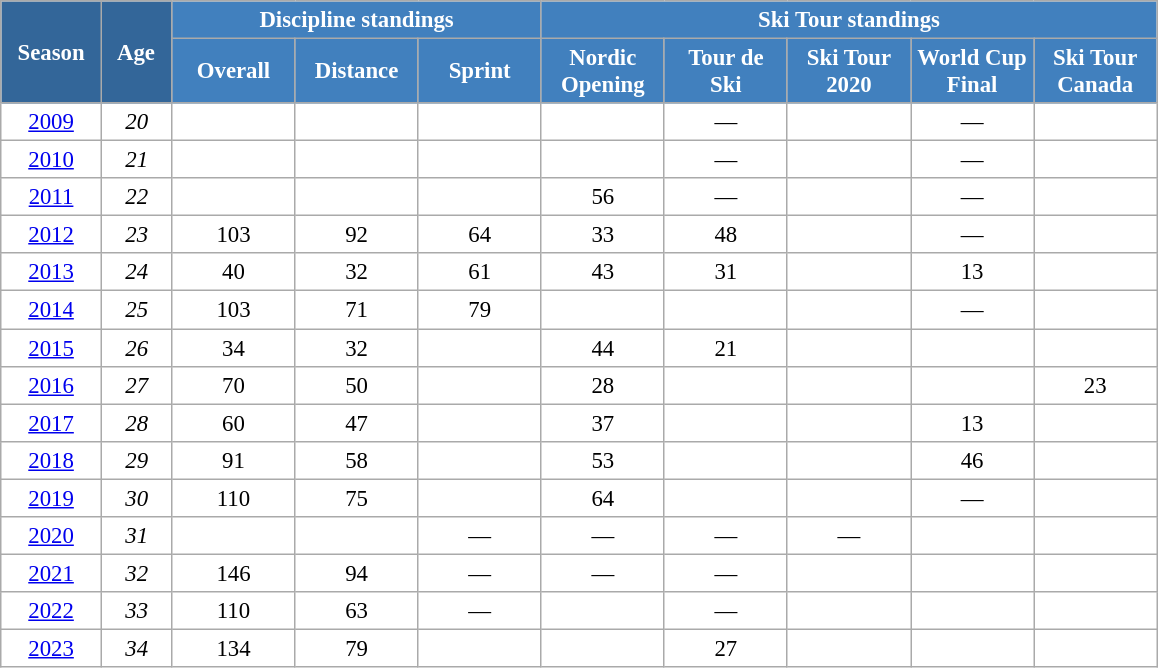<table class="wikitable" style="font-size:95%; text-align:center; border:grey solid 1px; border-collapse:collapse; background:#ffffff;">
<tr>
<th style="background-color:#369; color:white; width:60px;" rowspan="2"> Season </th>
<th style="background-color:#369; color:white; width:40px;" rowspan="2"> Age </th>
<th style="background-color:#4180be; color:white;" colspan="3">Discipline standings</th>
<th style="background-color:#4180be; color:white;" colspan="5">Ski Tour standings</th>
</tr>
<tr>
<th style="background-color:#4180be; color:white; width:75px;">Overall</th>
<th style="background-color:#4180be; color:white; width:75px;">Distance</th>
<th style="background-color:#4180be; color:white; width:75px;">Sprint</th>
<th style="background-color:#4180be; color:white; width:75px;">Nordic<br>Opening</th>
<th style="background-color:#4180be; color:white; width:75px;">Tour de<br>Ski</th>
<th style="background-color:#4180be; color:white; width:75px;">Ski Tour<br>2020</th>
<th style="background-color:#4180be; color:white; width:75px;">World Cup<br>Final</th>
<th style="background-color:#4180be; color:white; width:75px;">Ski Tour<br>Canada</th>
</tr>
<tr>
<td><a href='#'>2009</a></td>
<td><em>20</em></td>
<td></td>
<td></td>
<td></td>
<td></td>
<td>—</td>
<td></td>
<td>—</td>
<td></td>
</tr>
<tr>
<td><a href='#'>2010</a></td>
<td><em>21</em></td>
<td></td>
<td></td>
<td></td>
<td></td>
<td>—</td>
<td></td>
<td>—</td>
<td></td>
</tr>
<tr>
<td><a href='#'>2011</a></td>
<td><em>22</em></td>
<td></td>
<td></td>
<td></td>
<td>56</td>
<td>—</td>
<td></td>
<td>—</td>
<td></td>
</tr>
<tr>
<td><a href='#'>2012</a></td>
<td><em>23</em></td>
<td>103</td>
<td>92</td>
<td>64</td>
<td>33</td>
<td>48</td>
<td></td>
<td>—</td>
<td></td>
</tr>
<tr>
<td><a href='#'>2013</a></td>
<td><em>24</em></td>
<td>40</td>
<td>32</td>
<td>61</td>
<td>43</td>
<td>31</td>
<td></td>
<td>13</td>
<td></td>
</tr>
<tr>
<td><a href='#'>2014</a></td>
<td><em>25</em></td>
<td>103</td>
<td>71</td>
<td>79</td>
<td></td>
<td></td>
<td></td>
<td>—</td>
<td></td>
</tr>
<tr>
<td><a href='#'>2015</a></td>
<td><em>26</em></td>
<td>34</td>
<td>32</td>
<td></td>
<td>44</td>
<td>21</td>
<td></td>
<td></td>
<td></td>
</tr>
<tr>
<td><a href='#'>2016</a></td>
<td><em>27</em></td>
<td>70</td>
<td>50</td>
<td></td>
<td>28</td>
<td></td>
<td></td>
<td></td>
<td>23</td>
</tr>
<tr>
<td><a href='#'>2017</a></td>
<td><em>28</em></td>
<td>60</td>
<td>47</td>
<td></td>
<td>37</td>
<td></td>
<td></td>
<td>13</td>
<td></td>
</tr>
<tr>
<td><a href='#'>2018</a></td>
<td><em>29</em></td>
<td>91</td>
<td>58</td>
<td></td>
<td>53</td>
<td></td>
<td></td>
<td>46</td>
<td></td>
</tr>
<tr>
<td><a href='#'>2019</a></td>
<td><em>30</em></td>
<td>110</td>
<td>75</td>
<td></td>
<td>64</td>
<td></td>
<td></td>
<td>—</td>
<td></td>
</tr>
<tr>
<td><a href='#'>2020</a></td>
<td><em>31</em></td>
<td></td>
<td></td>
<td>—</td>
<td>—</td>
<td>—</td>
<td>—</td>
<td></td>
<td></td>
</tr>
<tr>
<td><a href='#'>2021</a></td>
<td><em>32</em></td>
<td>146</td>
<td>94</td>
<td>—</td>
<td>—</td>
<td>—</td>
<td></td>
<td></td>
<td></td>
</tr>
<tr>
<td><a href='#'>2022</a></td>
<td><em>33</em></td>
<td>110</td>
<td>63</td>
<td>—</td>
<td></td>
<td>—</td>
<td></td>
<td></td>
<td></td>
</tr>
<tr>
<td><a href='#'>2023</a></td>
<td><em>34</em></td>
<td>134</td>
<td>79</td>
<td></td>
<td></td>
<td>27</td>
<td></td>
<td></td>
<td></td>
</tr>
</table>
